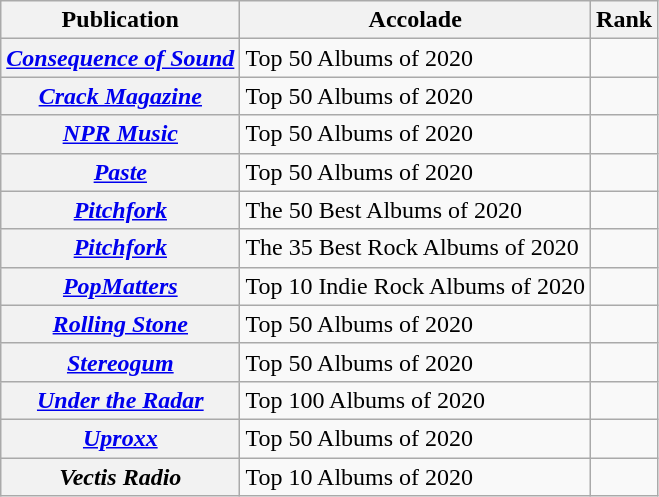<table class="wikitable sortable plainrowheaders">
<tr>
<th scope="col">Publication</th>
<th scope="col">Accolade</th>
<th scope="col">Rank</th>
</tr>
<tr>
<th scope="row"><em><a href='#'>Consequence of Sound</a></em></th>
<td>Top 50 Albums of 2020</td>
<td></td>
</tr>
<tr>
<th scope="row"><em><a href='#'>Crack Magazine</a></em></th>
<td>Top 50 Albums of 2020</td>
<td></td>
</tr>
<tr>
<th scope="row"><em><a href='#'>NPR Music</a></em></th>
<td>Top 50 Albums of 2020</td>
<td></td>
</tr>
<tr>
<th scope="row"><em><a href='#'>Paste</a></em></th>
<td>Top 50 Albums of 2020</td>
<td></td>
</tr>
<tr>
<th scope="row"><em><a href='#'>Pitchfork</a></em></th>
<td>The 50 Best Albums of 2020</td>
<td></td>
</tr>
<tr>
<th scope="row"><em><a href='#'>Pitchfork</a></em></th>
<td>The 35 Best Rock Albums of 2020</td>
<td></td>
</tr>
<tr>
<th scope="row"><em><a href='#'>PopMatters</a></em></th>
<td>Top 10 Indie Rock Albums of 2020</td>
<td></td>
</tr>
<tr>
<th scope="row"><em><a href='#'>Rolling Stone</a></em></th>
<td>Top 50 Albums of 2020</td>
<td></td>
</tr>
<tr>
<th scope="row"><em><a href='#'>Stereogum</a></em></th>
<td>Top 50 Albums of 2020</td>
<td></td>
</tr>
<tr>
<th scope="row"><em><a href='#'>Under the Radar</a></em></th>
<td>Top 100 Albums of 2020</td>
<td></td>
</tr>
<tr>
<th scope="row"><em><a href='#'>Uproxx</a></em></th>
<td>Top 50 Albums of 2020</td>
<td></td>
</tr>
<tr>
<th scope="row"><em>Vectis Radio</em></th>
<td>Top 10 Albums of 2020</td>
<td></td>
</tr>
</table>
